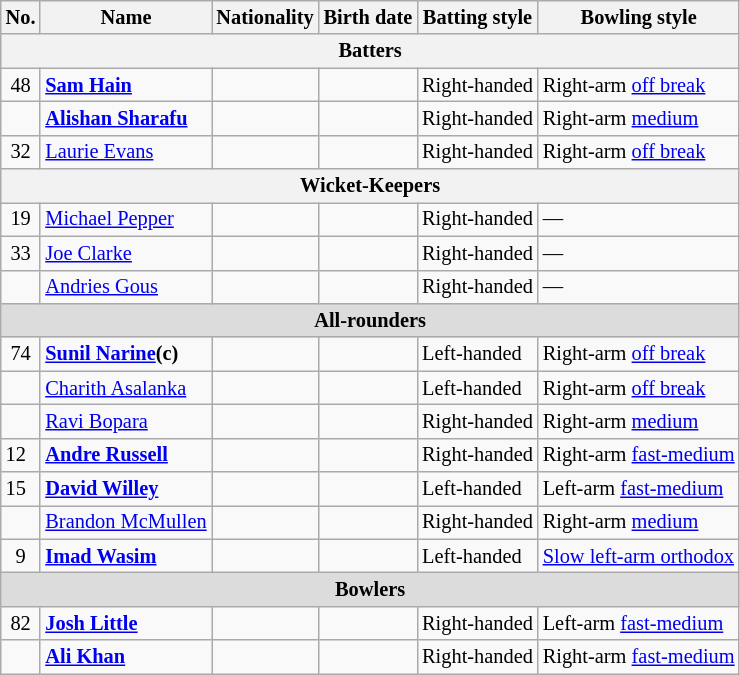<table class="wikitable" style="text-align:left;font-size:85%;">
<tr>
<th>No.</th>
<th>Name</th>
<th>Nationality</th>
<th>Birth date</th>
<th>Batting style</th>
<th>Bowling style</th>
</tr>
<tr>
<th colspan="7">Batters</th>
</tr>
<tr>
<td style="text-align:center">48</td>
<td><strong><a href='#'>Sam Hain</a></strong></td>
<td></td>
<td></td>
<td>Right-handed</td>
<td>Right-arm <a href='#'>off break</a></td>
</tr>
<tr>
<td></td>
<td><strong><a href='#'>Alishan Sharafu</a></strong></td>
<td></td>
<td></td>
<td>Right-handed</td>
<td>Right-arm <a href='#'>medium</a></td>
</tr>
<tr>
<td style="text-align:center">32</td>
<td><a href='#'>Laurie Evans</a></td>
<td></td>
<td></td>
<td>Right-handed</td>
<td>Right-arm <a href='#'>off break</a></td>
</tr>
<tr>
<th colspan="6">Wicket-Keepers</th>
</tr>
<tr>
<td style="text-align:center">19</td>
<td><a href='#'>Michael Pepper</a></td>
<td></td>
<td></td>
<td>Right-handed</td>
<td>—</td>
</tr>
<tr>
<td style="text-align:center">33</td>
<td><a href='#'>Joe Clarke</a></td>
<td></td>
<td></td>
<td>Right-handed</td>
<td>—</td>
</tr>
<tr>
<td></td>
<td><a href='#'>Andries Gous</a></td>
<td></td>
<td></td>
<td>Right-handed</td>
<td>—</td>
</tr>
<tr>
<th colspan="6" style="background:#dcdcdc; text-align:center;">All-rounders</th>
</tr>
<tr>
<td style="text-align:center">74</td>
<td><strong><a href='#'>Sunil Narine</a>(c)</strong></td>
<td></td>
<td></td>
<td>Left-handed</td>
<td>Right-arm <a href='#'>off break</a></td>
</tr>
<tr>
<td></td>
<td><a href='#'>Charith Asalanka</a></td>
<td></td>
<td></td>
<td>Left-handed</td>
<td>Right-arm <a href='#'>off break</a></td>
</tr>
<tr>
<td></td>
<td><a href='#'>Ravi Bopara</a></td>
<td></td>
<td></td>
<td>Right-handed</td>
<td>Right-arm <a href='#'>medium</a></td>
</tr>
<tr>
<td>12</td>
<td><strong><a href='#'>Andre Russell</a></strong></td>
<td></td>
<td></td>
<td>Right-handed</td>
<td>Right-arm <a href='#'>fast-medium</a></td>
</tr>
<tr>
<td>15</td>
<td><strong><a href='#'>David Willey</a></strong></td>
<td></td>
<td></td>
<td>Left-handed</td>
<td>Left-arm <a href='#'>fast-medium</a></td>
</tr>
<tr>
<td></td>
<td><a href='#'>Brandon McMullen</a></td>
<td></td>
<td></td>
<td>Right-handed</td>
<td>Right-arm <a href='#'>medium</a></td>
</tr>
<tr>
<td style="text-align:center">9</td>
<td><strong><a href='#'>Imad Wasim</a></strong></td>
<td></td>
<td></td>
<td>Left-handed</td>
<td><a href='#'>Slow left-arm orthodox</a></td>
</tr>
<tr>
<th colspan="6" style="background:#dcdcdc; text-align:center;">Bowlers</th>
</tr>
<tr>
<td style="text-align:center">82</td>
<td><strong><a href='#'>Josh Little</a></strong></td>
<td></td>
<td></td>
<td>Right-handed</td>
<td>Left-arm <a href='#'>fast-medium</a></td>
</tr>
<tr>
<td></td>
<td><strong><a href='#'>Ali Khan</a></strong></td>
<td></td>
<td></td>
<td>Right-handed</td>
<td>Right-arm <a href='#'>fast-medium</a></td>
</tr>
</table>
